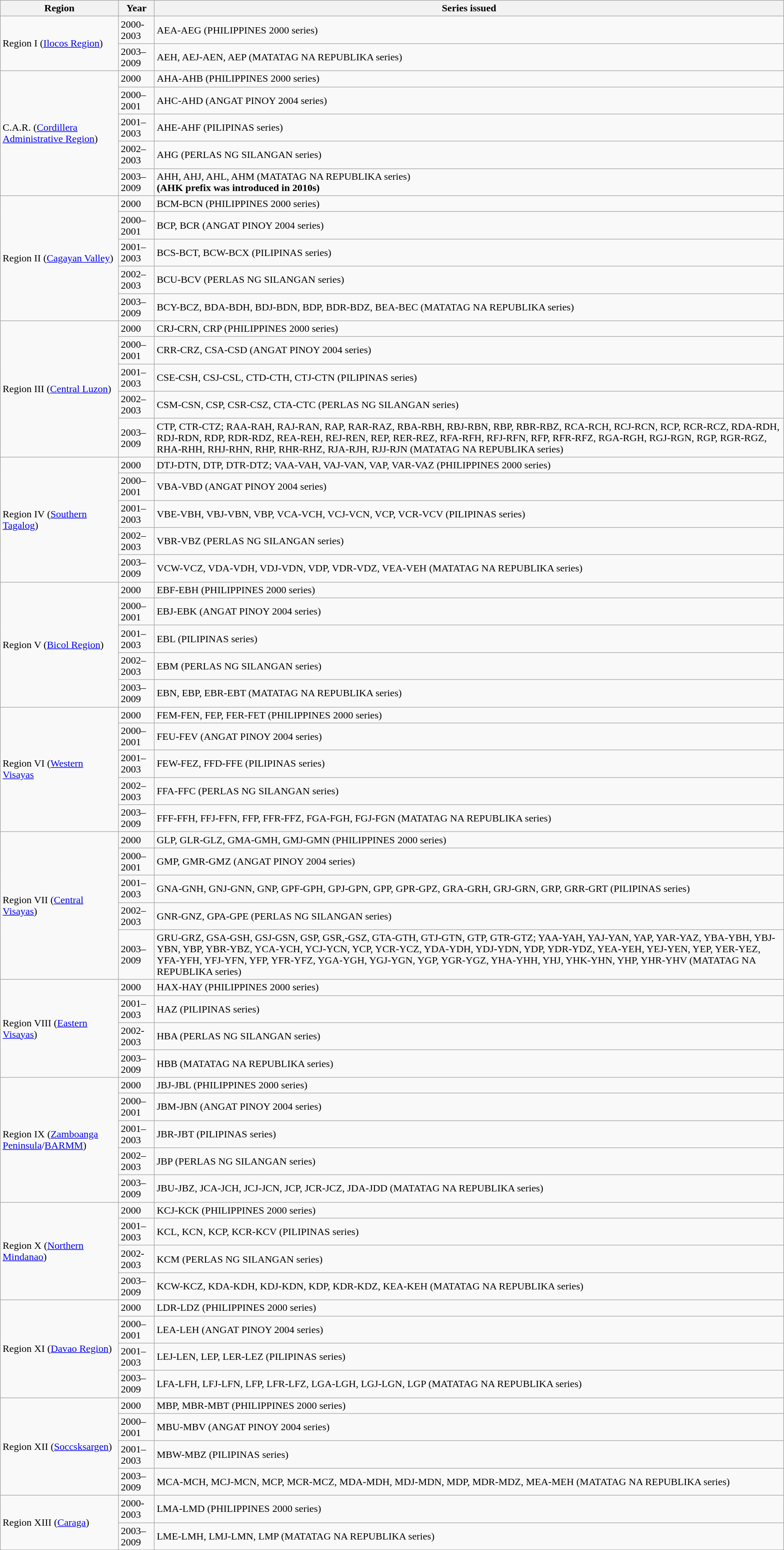<table class="wikitable">
<tr>
<th>Region</th>
<th>Year</th>
<th>Series issued</th>
</tr>
<tr>
<td rowspan="2">Region I (<a href='#'>Ilocos Region</a>)</td>
<td>2000-2003</td>
<td>AEA-AEG (PHILIPPINES 2000 series)</td>
</tr>
<tr>
<td>2003–2009</td>
<td>AEH, AEJ-AEN, AEP (MATATAG NA REPUBLIKA series)</td>
</tr>
<tr>
<td rowspan="5">C.A.R. (<a href='#'>Cordillera Administrative Region</a>)</td>
<td>2000</td>
<td>AHA-AHB (PHILIPPINES 2000 series)</td>
</tr>
<tr>
<td>2000–2001</td>
<td>AHC-AHD (ANGAT PINOY 2004 series)</td>
</tr>
<tr>
<td>2001–2003</td>
<td>AHE-AHF (PILIPINAS series)</td>
</tr>
<tr>
<td>2002–2003</td>
<td>AHG (PERLAS NG SILANGAN series)</td>
</tr>
<tr>
<td>2003–2009</td>
<td>AHH, AHJ, AHL, AHM (MATATAG NA REPUBLIKA series)<br><strong>(AHK prefix was introduced in 2010s)</strong></td>
</tr>
<tr>
<td rowspan="5">Region II (<a href='#'>Cagayan Valley</a>)</td>
<td>2000</td>
<td>BCM-BCN (PHILIPPINES 2000 series)</td>
</tr>
<tr>
<td>2000–2001</td>
<td>BCP, BCR (ANGAT PINOY 2004 series)</td>
</tr>
<tr>
<td>2001–2003</td>
<td>BCS-BCT, BCW-BCX (PILIPINAS series)</td>
</tr>
<tr>
<td>2002–2003</td>
<td>BCU-BCV (PERLAS NG SILANGAN series)</td>
</tr>
<tr>
<td>2003–2009</td>
<td>BCY-BCZ, BDA-BDH, BDJ-BDN, BDP, BDR-BDZ, BEA-BEC (MATATAG NA REPUBLIKA series)</td>
</tr>
<tr>
<td rowspan="5">Region III (<a href='#'>Central Luzon</a>)</td>
<td>2000</td>
<td>CRJ-CRN, CRP (PHILIPPINES 2000 series)</td>
</tr>
<tr>
<td>2000–2001</td>
<td>CRR-CRZ, CSA-CSD (ANGAT PINOY 2004 series)</td>
</tr>
<tr>
<td>2001–2003</td>
<td>CSE-CSH, CSJ-CSL, CTD-CTH, CTJ-CTN (PILIPINAS series)</td>
</tr>
<tr>
<td>2002–2003</td>
<td>CSM-CSN, CSP, CSR-CSZ, CTA-CTC (PERLAS NG SILANGAN series)</td>
</tr>
<tr>
<td>2003–2009</td>
<td>CTP, CTR-CTZ; RAA-RAH, RAJ-RAN, RAP, RAR-RAZ, RBA-RBH, RBJ-RBN, RBP, RBR-RBZ, RCA-RCH, RCJ-RCN, RCP, RCR-RCZ, RDA-RDH, RDJ-RDN, RDP, RDR-RDZ, REA-REH, REJ-REN, REP, RER-REZ, RFA-RFH, RFJ-RFN, RFP, RFR-RFZ, RGA-RGH, RGJ-RGN, RGP, RGR-RGZ, RHA-RHH, RHJ-RHN, RHP, RHR-RHZ, RJA-RJH, RJJ-RJN (MATATAG NA REPUBLIKA series)</td>
</tr>
<tr>
<td rowspan="5">Region IV (<a href='#'>Southern Tagalog</a>)</td>
<td>2000</td>
<td>DTJ-DTN, DTP, DTR-DTZ; VAA-VAH, VAJ-VAN, VAP, VAR-VAZ (PHILIPPINES 2000 series)</td>
</tr>
<tr>
<td>2000–2001</td>
<td>VBA-VBD (ANGAT PINOY 2004 series)</td>
</tr>
<tr>
<td>2001–2003</td>
<td>VBE-VBH, VBJ-VBN, VBP, VCA-VCH, VCJ-VCN, VCP, VCR-VCV (PILIPINAS series)</td>
</tr>
<tr>
<td>2002–2003</td>
<td>VBR-VBZ (PERLAS NG SILANGAN series)</td>
</tr>
<tr>
<td>2003–2009</td>
<td>VCW-VCZ, VDA-VDH, VDJ-VDN, VDP, VDR-VDZ, VEA-VEH (MATATAG NA REPUBLIKA series)</td>
</tr>
<tr>
<td rowspan="5">Region V (<a href='#'>Bicol Region</a>)</td>
<td>2000</td>
<td>EBF-EBH (PHILIPPINES 2000 series)</td>
</tr>
<tr>
<td>2000–2001</td>
<td>EBJ-EBK (ANGAT PINOY 2004 series)</td>
</tr>
<tr>
<td>2001–2003</td>
<td>EBL (PILIPINAS series)</td>
</tr>
<tr>
<td>2002–2003</td>
<td>EBM (PERLAS NG SILANGAN series)</td>
</tr>
<tr>
<td>2003–2009</td>
<td>EBN, EBP, EBR-EBT (MATATAG NA REPUBLIKA series)</td>
</tr>
<tr>
<td rowspan="5">Region VI (<a href='#'>Western Visayas</a></td>
<td>2000</td>
<td>FEM-FEN, FEP, FER-FET (PHILIPPINES 2000 series)</td>
</tr>
<tr>
<td>2000–2001</td>
<td>FEU-FEV (ANGAT PINOY 2004 series)</td>
</tr>
<tr>
<td>2001–2003</td>
<td>FEW-FEZ, FFD-FFE (PILIPINAS series)</td>
</tr>
<tr>
<td>2002–2003</td>
<td>FFA-FFC (PERLAS NG SILANGAN series)</td>
</tr>
<tr>
<td>2003–2009</td>
<td>FFF-FFH, FFJ-FFN, FFP, FFR-FFZ, FGA-FGH, FGJ-FGN (MATATAG NA REPUBLIKA series)</td>
</tr>
<tr>
<td rowspan="5">Region VII (<a href='#'>Central Visayas</a>)</td>
<td>2000</td>
<td>GLP, GLR-GLZ, GMA-GMH, GMJ-GMN (PHILIPPINES 2000 series)</td>
</tr>
<tr>
<td>2000–2001</td>
<td>GMP, GMR-GMZ (ANGAT PINOY 2004 series)</td>
</tr>
<tr>
<td>2001–2003</td>
<td>GNA-GNH, GNJ-GNN, GNP, GPF-GPH, GPJ-GPN, GPP, GPR-GPZ, GRA-GRH, GRJ-GRN, GRP, GRR-GRT (PILIPINAS series)</td>
</tr>
<tr>
<td>2002–2003</td>
<td>GNR-GNZ, GPA-GPE (PERLAS NG SILANGAN series)</td>
</tr>
<tr>
<td>2003–2009</td>
<td>GRU-GRZ, GSA-GSH, GSJ-GSN, GSP, GSR,-GSZ, GTA-GTH, GTJ-GTN, GTP, GTR-GTZ; YAA-YAH, YAJ-YAN, YAP, YAR-YAZ, YBA-YBH, YBJ-YBN, YBP, YBR-YBZ, YCA-YCH, YCJ-YCN, YCP, YCR-YCZ, YDA-YDH, YDJ-YDN, YDP, YDR-YDZ, YEA-YEH, YEJ-YEN, YEP, YER-YEZ, YFA-YFH, YFJ-YFN, YFP, YFR-YFZ, YGA-YGH, YGJ-YGN, YGP, YGR-YGZ, YHA-YHH, YHJ, YHK-YHN, YHP, YHR-YHV (MATATAG NA REPUBLIKA series)</td>
</tr>
<tr>
<td rowspan="4">Region VIII (<a href='#'>Eastern Visayas</a>)</td>
<td>2000</td>
<td>HAX-HAY (PHILIPPINES 2000 series)</td>
</tr>
<tr>
<td>2001–2003</td>
<td>HAZ (PILIPINAS series)</td>
</tr>
<tr>
<td>2002-2003</td>
<td>HBA (PERLAS NG SILANGAN series)</td>
</tr>
<tr>
<td>2003–2009</td>
<td>HBB (MATATAG NA REPUBLIKA series)</td>
</tr>
<tr>
<td rowspan="5">Region IX (<a href='#'>Zamboanga Peninsula</a>/<a href='#'>BARMM</a>)</td>
<td>2000</td>
<td>JBJ-JBL (PHILIPPINES 2000 series)</td>
</tr>
<tr>
<td>2000–2001</td>
<td>JBM-JBN (ANGAT PINOY 2004 series)</td>
</tr>
<tr>
<td>2001–2003</td>
<td>JBR-JBT (PILIPINAS series)</td>
</tr>
<tr>
<td>2002–2003</td>
<td>JBP (PERLAS NG SILANGAN series)</td>
</tr>
<tr>
<td>2003–2009</td>
<td>JBU-JBZ, JCA-JCH, JCJ-JCN, JCP, JCR-JCZ, JDA-JDD (MATATAG NA REPUBLIKA series)</td>
</tr>
<tr>
<td rowspan="4">Region X (<a href='#'>Northern Mindanao</a>)</td>
<td>2000</td>
<td>KCJ-KCK (PHILIPPINES 2000 series)</td>
</tr>
<tr>
<td>2001–2003</td>
<td>KCL, KCN, KCP, KCR-KCV (PILIPINAS series)</td>
</tr>
<tr>
<td>2002-2003</td>
<td>KCM (PERLAS NG SILANGAN series)</td>
</tr>
<tr>
<td>2003–2009</td>
<td>KCW-KCZ, KDA-KDH, KDJ-KDN, KDP, KDR-KDZ, KEA-KEH (MATATAG NA REPUBLIKA series)</td>
</tr>
<tr>
<td rowspan="4">Region XI (<a href='#'>Davao Region</a>)</td>
<td>2000</td>
<td>LDR-LDZ (PHILIPPINES 2000 series)</td>
</tr>
<tr>
<td>2000–2001</td>
<td>LEA-LEH (ANGAT PINOY 2004 series)</td>
</tr>
<tr>
<td>2001–2003</td>
<td>LEJ-LEN, LEP, LER-LEZ (PILIPINAS series)</td>
</tr>
<tr>
<td>2003–2009</td>
<td>LFA-LFH, LFJ-LFN, LFP, LFR-LFZ, LGA-LGH, LGJ-LGN, LGP (MATATAG NA REPUBLIKA series)</td>
</tr>
<tr>
<td rowspan="4">Region XII (<a href='#'>Soccsksargen</a>)</td>
<td>2000</td>
<td>MBP, MBR-MBT (PHILIPPINES 2000 series)</td>
</tr>
<tr>
<td>2000–2001</td>
<td>MBU-MBV (ANGAT PINOY 2004 series)</td>
</tr>
<tr>
<td>2001–2003</td>
<td>MBW-MBZ (PILIPINAS series)</td>
</tr>
<tr>
<td>2003–2009</td>
<td>MCA-MCH, MCJ-MCN, MCP, MCR-MCZ, MDA-MDH, MDJ-MDN, MDP, MDR-MDZ, MEA-MEH (MATATAG NA REPUBLIKA series)</td>
</tr>
<tr>
<td rowspan="2">Region XIII (<a href='#'>Caraga</a>)</td>
<td>2000-2003</td>
<td>LMA-LMD (PHILIPPINES 2000 series)</td>
</tr>
<tr>
<td>2003–2009</td>
<td>LME-LMH, LMJ-LMN, LMP (MATATAG NA REPUBLIKA series)</td>
</tr>
<tr>
</tr>
</table>
